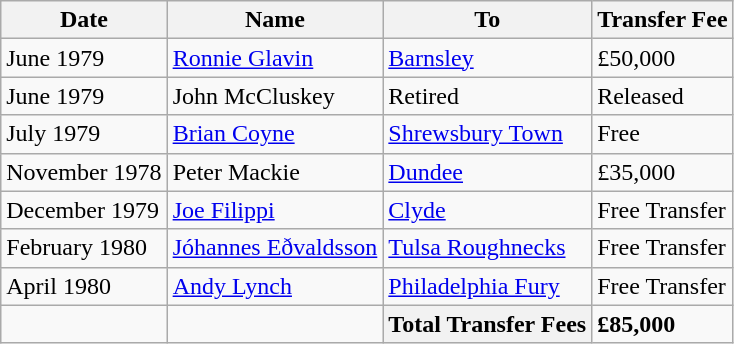<table class="wikitable sortable">
<tr>
<th>Date</th>
<th>Name</th>
<th>To</th>
<th>Transfer Fee</th>
</tr>
<tr>
<td>June 1979</td>
<td> <a href='#'>Ronnie Glavin</a></td>
<td> <a href='#'>Barnsley</a></td>
<td>£50,000</td>
</tr>
<tr>
<td>June 1979</td>
<td> John McCluskey</td>
<td>Retired</td>
<td>Released</td>
</tr>
<tr>
<td>July 1979</td>
<td> <a href='#'>Brian Coyne</a></td>
<td> <a href='#'>Shrewsbury Town</a></td>
<td>Free</td>
</tr>
<tr>
<td>November 1978</td>
<td> Peter Mackie</td>
<td> <a href='#'>Dundee</a></td>
<td>£35,000</td>
</tr>
<tr>
<td>December 1979</td>
<td> <a href='#'>Joe Filippi</a></td>
<td> <a href='#'>Clyde</a></td>
<td>Free Transfer</td>
</tr>
<tr>
<td>February 1980</td>
<td> <a href='#'>Jóhannes Eðvaldsson</a></td>
<td> <a href='#'>Tulsa Roughnecks</a></td>
<td>Free Transfer</td>
</tr>
<tr>
<td>April 1980</td>
<td> <a href='#'>Andy Lynch</a></td>
<td> <a href='#'>Philadelphia Fury</a></td>
<td>Free Transfer</td>
</tr>
<tr>
<td></td>
<td></td>
<th>Total Transfer Fees</th>
<td><strong>£85,000</strong></td>
</tr>
</table>
